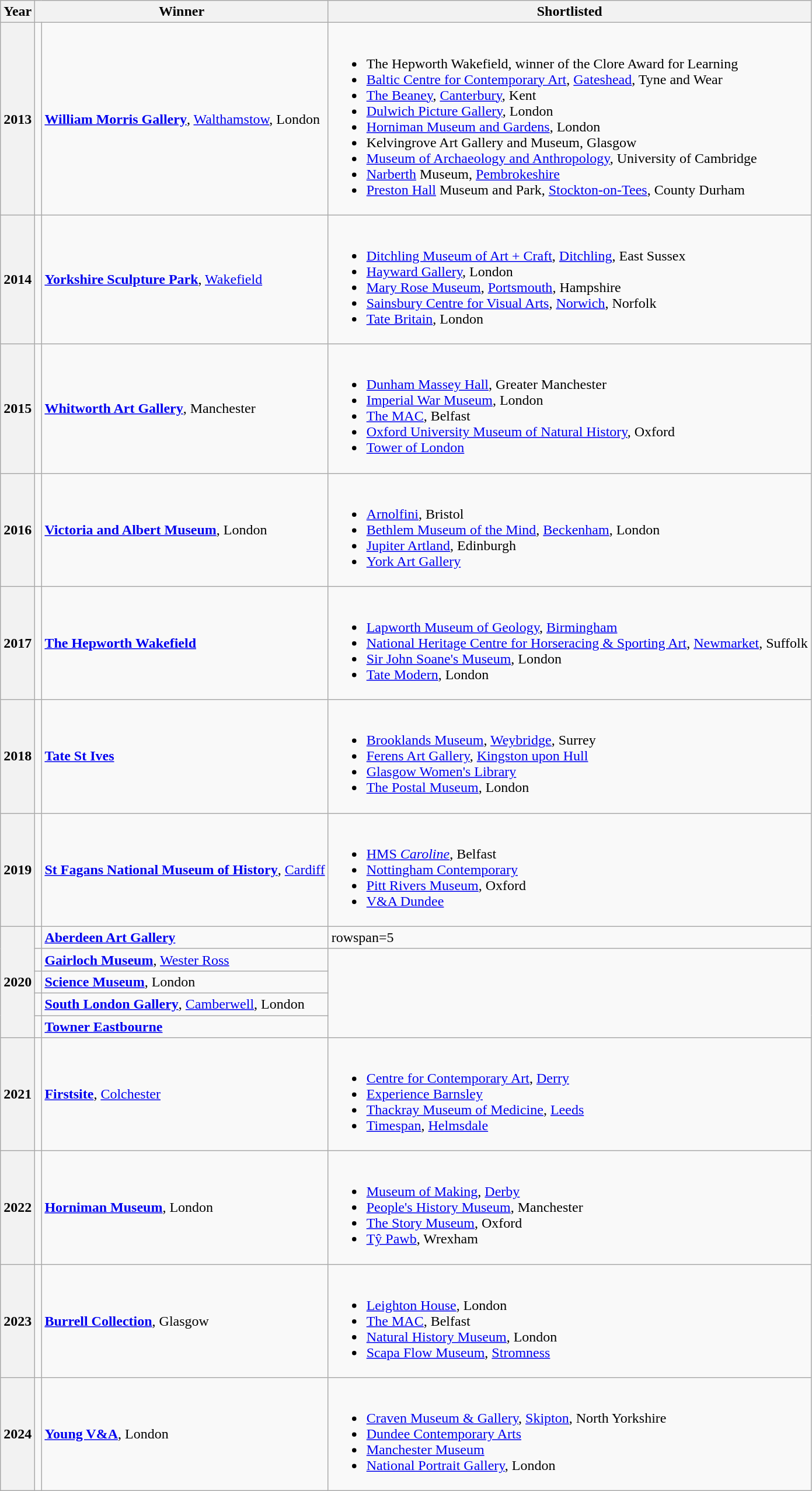<table class="wikitable sortable plainrowheaders">
<tr>
<th scope="col" width=30>Year</th>
<th class="unsortable" colspan=2>Winner</th>
<th>Shortlisted</th>
</tr>
<tr>
<th>2013</th>
<td></td>
<td><strong><a href='#'>William Morris Gallery</a></strong>, <a href='#'>Walthamstow</a>, London</td>
<td><br><ul><li>The Hepworth Wakefield, winner of the Clore Award for Learning</li><li><a href='#'>Baltic Centre for Contemporary Art</a>, <a href='#'>Gateshead</a>, Tyne and Wear</li><li><a href='#'>The Beaney</a>, <a href='#'>Canterbury</a>, Kent</li><li><a href='#'>Dulwich Picture Gallery</a>, London</li><li><a href='#'>Horniman Museum and Gardens</a>, London</li><li>Kelvingrove Art Gallery and Museum, Glasgow</li><li><a href='#'>Museum of Archaeology and Anthropology</a>, University of Cambridge</li><li><a href='#'>Narberth</a> Museum, <a href='#'>Pembrokeshire</a></li><li><a href='#'>Preston Hall</a> Museum and Park, <a href='#'>Stockton-on-Tees</a>, County Durham</li></ul></td>
</tr>
<tr>
<th>2014</th>
<td></td>
<td><strong><a href='#'>Yorkshire Sculpture Park</a></strong>, <a href='#'>Wakefield</a></td>
<td><br><ul><li><a href='#'>Ditchling Museum of Art + Craft</a>, <a href='#'>Ditchling</a>, East Sussex</li><li><a href='#'>Hayward Gallery</a>, London</li><li><a href='#'>Mary Rose Museum</a>, <a href='#'>Portsmouth</a>, Hampshire</li><li><a href='#'>Sainsbury Centre for Visual Arts</a>, <a href='#'>Norwich</a>, Norfolk</li><li><a href='#'>Tate Britain</a>, London</li></ul></td>
</tr>
<tr>
<th>2015</th>
<td></td>
<td><strong><a href='#'>Whitworth Art Gallery</a></strong>, Manchester</td>
<td><br><ul><li><a href='#'>Dunham Massey Hall</a>, Greater Manchester</li><li><a href='#'>Imperial War Museum</a>, London</li><li><a href='#'>The MAC</a>, Belfast</li><li><a href='#'>Oxford University Museum of Natural History</a>, Oxford</li><li><a href='#'>Tower of London</a></li></ul></td>
</tr>
<tr>
<th>2016</th>
<td></td>
<td><strong><a href='#'>Victoria and Albert Museum</a></strong>, London</td>
<td><br><ul><li><a href='#'>Arnolfini</a>, Bristol</li><li><a href='#'>Bethlem Museum of the Mind</a>, <a href='#'>Beckenham</a>, London</li><li><a href='#'>Jupiter Artland</a>, Edinburgh</li><li><a href='#'>York Art Gallery</a></li></ul></td>
</tr>
<tr>
<th>2017</th>
<td></td>
<td><strong><a href='#'>The Hepworth Wakefield</a></strong></td>
<td><br><ul><li><a href='#'>Lapworth Museum of Geology</a>, <a href='#'>Birmingham</a></li><li><a href='#'>National Heritage Centre for Horseracing & Sporting Art</a>, <a href='#'>Newmarket</a>, Suffolk</li><li><a href='#'>Sir John Soane's Museum</a>, London</li><li><a href='#'>Tate Modern</a>, London</li></ul></td>
</tr>
<tr>
<th>2018</th>
<td></td>
<td><strong><a href='#'>Tate St Ives</a></strong></td>
<td><br><ul><li><a href='#'>Brooklands Museum</a>, <a href='#'>Weybridge</a>, Surrey</li><li><a href='#'>Ferens Art Gallery</a>, <a href='#'>Kingston upon Hull</a></li><li><a href='#'>Glasgow Women's Library</a></li><li><a href='#'>The Postal Museum</a>, London</li></ul></td>
</tr>
<tr>
<th>2019</th>
<td></td>
<td><strong><a href='#'>St Fagans National Museum of History</a></strong>, <a href='#'>Cardiff</a></td>
<td><br><ul><li><a href='#'>HMS <em>Caroline</em></a>, Belfast</li><li><a href='#'>Nottingham Contemporary</a></li><li><a href='#'>Pitt Rivers Museum</a>, Oxford</li><li><a href='#'>V&A Dundee</a></li></ul></td>
</tr>
<tr>
<th rowspan=5>2020</th>
<td></td>
<td><strong><a href='#'>Aberdeen Art Gallery</a></strong></td>
<td>rowspan=5 </td>
</tr>
<tr>
<td></td>
<td><strong><a href='#'>Gairloch Museum</a></strong>, <a href='#'>Wester Ross</a></td>
</tr>
<tr>
<td></td>
<td><strong><a href='#'>Science Museum</a></strong>, London</td>
</tr>
<tr>
<td></td>
<td><strong><a href='#'>South London Gallery</a></strong>, <a href='#'>Camberwell</a>, London</td>
</tr>
<tr>
<td></td>
<td><strong><a href='#'>Towner Eastbourne</a></strong></td>
</tr>
<tr>
<th>2021</th>
<td></td>
<td><strong><a href='#'>Firstsite</a></strong>, <a href='#'>Colchester</a></td>
<td><br><ul><li><a href='#'>Centre for Contemporary Art</a>, <a href='#'>Derry</a></li><li><a href='#'>Experience Barnsley</a></li><li><a href='#'>Thackray Museum of Medicine</a>, <a href='#'>Leeds</a></li><li><a href='#'>Timespan</a>, <a href='#'>Helmsdale</a></li></ul></td>
</tr>
<tr>
<th>2022</th>
<td></td>
<td><strong><a href='#'>Horniman Museum</a></strong>, London</td>
<td><br><ul><li><a href='#'>Museum of Making</a>, <a href='#'>Derby</a></li><li><a href='#'>People's History Museum</a>, Manchester</li><li><a href='#'>The Story Museum</a>, Oxford</li><li><a href='#'>Tŷ Pawb</a>, Wrexham</li></ul></td>
</tr>
<tr>
<th>2023</th>
<td></td>
<td><strong><a href='#'>Burrell Collection</a></strong>, Glasgow</td>
<td><br><ul><li><a href='#'>Leighton House</a>, London</li><li><a href='#'>The MAC</a>, Belfast</li><li><a href='#'>Natural History Museum</a>, London</li><li><a href='#'>Scapa Flow Museum</a>, <a href='#'>Stromness</a></li></ul></td>
</tr>
<tr>
<th>2024</th>
<td></td>
<td><strong><a href='#'>Young V&A</a></strong>, London</td>
<td><br><ul><li><a href='#'>Craven Museum & Gallery</a>, <a href='#'>Skipton</a>, North Yorkshire</li><li><a href='#'>Dundee Contemporary Arts</a></li><li><a href='#'>Manchester Museum</a></li><li><a href='#'>National Portrait Gallery</a>, London</li></ul></td>
</tr>
</table>
